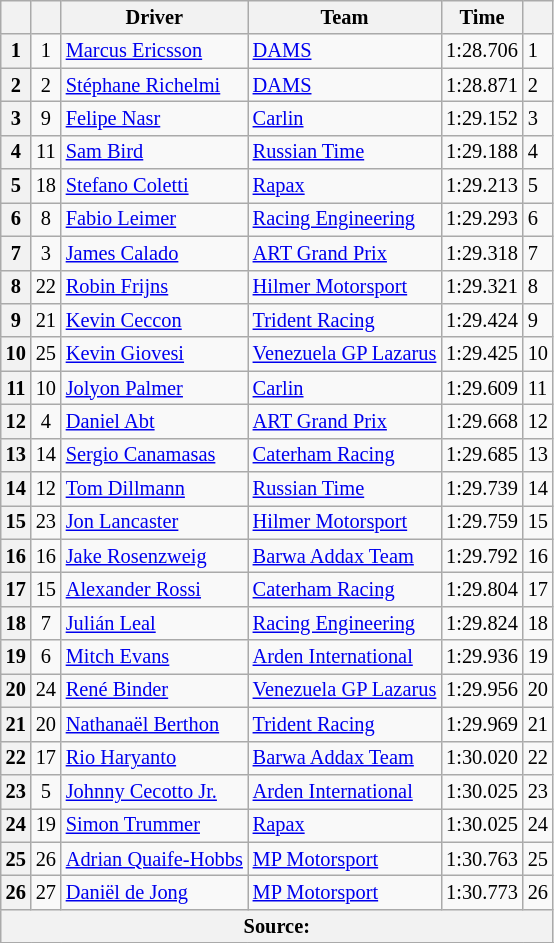<table class="wikitable" style="font-size:85%">
<tr>
<th></th>
<th></th>
<th>Driver</th>
<th>Team</th>
<th>Time</th>
<th></th>
</tr>
<tr>
<th>1</th>
<td align="center">1</td>
<td> <a href='#'>Marcus Ericsson</a></td>
<td><a href='#'>DAMS</a></td>
<td>1:28.706</td>
<td>1</td>
</tr>
<tr>
<th>2</th>
<td align="center">2</td>
<td> <a href='#'>Stéphane Richelmi</a></td>
<td><a href='#'>DAMS</a></td>
<td>1:28.871</td>
<td>2</td>
</tr>
<tr>
<th>3</th>
<td align="center">9</td>
<td> <a href='#'>Felipe Nasr</a></td>
<td><a href='#'>Carlin</a></td>
<td>1:29.152</td>
<td>3</td>
</tr>
<tr>
<th>4</th>
<td align="center">11</td>
<td> <a href='#'>Sam Bird</a></td>
<td><a href='#'>Russian Time</a></td>
<td>1:29.188</td>
<td>4</td>
</tr>
<tr>
<th>5</th>
<td align="center">18</td>
<td> <a href='#'>Stefano Coletti</a></td>
<td><a href='#'>Rapax</a></td>
<td>1:29.213</td>
<td>5</td>
</tr>
<tr>
<th>6</th>
<td align="center">8</td>
<td> <a href='#'>Fabio Leimer</a></td>
<td><a href='#'>Racing Engineering</a></td>
<td>1:29.293</td>
<td>6</td>
</tr>
<tr>
<th>7</th>
<td align="center">3</td>
<td> <a href='#'>James Calado</a></td>
<td><a href='#'>ART Grand Prix</a></td>
<td>1:29.318</td>
<td>7</td>
</tr>
<tr>
<th>8</th>
<td align="center">22</td>
<td> <a href='#'>Robin Frijns</a></td>
<td><a href='#'>Hilmer Motorsport</a></td>
<td>1:29.321</td>
<td>8</td>
</tr>
<tr>
<th>9</th>
<td align="center">21</td>
<td> <a href='#'>Kevin Ceccon</a></td>
<td><a href='#'>Trident Racing</a></td>
<td>1:29.424</td>
<td>9</td>
</tr>
<tr>
<th>10</th>
<td align="center">25</td>
<td> <a href='#'>Kevin Giovesi</a></td>
<td><a href='#'>Venezuela GP Lazarus</a></td>
<td>1:29.425</td>
<td>10</td>
</tr>
<tr>
<th>11</th>
<td align="center">10</td>
<td> <a href='#'>Jolyon Palmer</a></td>
<td><a href='#'>Carlin</a></td>
<td>1:29.609</td>
<td>11</td>
</tr>
<tr>
<th>12</th>
<td align="center">4</td>
<td> <a href='#'>Daniel Abt</a></td>
<td><a href='#'>ART Grand Prix</a></td>
<td>1:29.668</td>
<td>12</td>
</tr>
<tr>
<th>13</th>
<td align="center">14</td>
<td> <a href='#'>Sergio Canamasas</a></td>
<td><a href='#'>Caterham Racing</a></td>
<td>1:29.685</td>
<td>13</td>
</tr>
<tr>
<th>14</th>
<td align="center">12</td>
<td> <a href='#'>Tom Dillmann</a></td>
<td><a href='#'>Russian Time</a></td>
<td>1:29.739</td>
<td>14</td>
</tr>
<tr>
<th>15</th>
<td align="center">23</td>
<td> <a href='#'>Jon Lancaster</a></td>
<td><a href='#'>Hilmer Motorsport</a></td>
<td>1:29.759</td>
<td>15</td>
</tr>
<tr>
<th>16</th>
<td align="center">16</td>
<td> <a href='#'>Jake Rosenzweig</a></td>
<td><a href='#'>Barwa Addax Team</a></td>
<td>1:29.792</td>
<td>16</td>
</tr>
<tr>
<th>17</th>
<td align="center">15</td>
<td> <a href='#'>Alexander Rossi</a></td>
<td><a href='#'>Caterham Racing</a></td>
<td>1:29.804</td>
<td>17</td>
</tr>
<tr>
<th>18</th>
<td align="center">7</td>
<td> <a href='#'>Julián Leal</a></td>
<td><a href='#'>Racing Engineering</a></td>
<td>1:29.824</td>
<td>18</td>
</tr>
<tr>
<th>19</th>
<td align="center">6</td>
<td> <a href='#'>Mitch Evans</a></td>
<td><a href='#'>Arden International</a></td>
<td>1:29.936</td>
<td>19</td>
</tr>
<tr>
<th>20</th>
<td align="center">24</td>
<td> <a href='#'>René Binder</a></td>
<td><a href='#'>Venezuela GP Lazarus</a></td>
<td>1:29.956</td>
<td>20</td>
</tr>
<tr>
<th>21</th>
<td align="center">20</td>
<td> <a href='#'>Nathanaël Berthon</a></td>
<td><a href='#'>Trident Racing</a></td>
<td>1:29.969</td>
<td>21</td>
</tr>
<tr>
<th>22</th>
<td align="center">17</td>
<td> <a href='#'>Rio Haryanto</a></td>
<td><a href='#'>Barwa Addax Team</a></td>
<td>1:30.020</td>
<td>22</td>
</tr>
<tr>
<th>23</th>
<td align="center">5</td>
<td> <a href='#'>Johnny Cecotto Jr.</a></td>
<td><a href='#'>Arden International</a></td>
<td>1:30.025</td>
<td>23</td>
</tr>
<tr>
<th>24</th>
<td align="center">19</td>
<td> <a href='#'>Simon Trummer</a></td>
<td><a href='#'>Rapax</a></td>
<td>1:30.025</td>
<td>24</td>
</tr>
<tr>
<th>25</th>
<td align="center">26</td>
<td> <a href='#'>Adrian Quaife-Hobbs</a></td>
<td><a href='#'>MP Motorsport</a></td>
<td>1:30.763</td>
<td>25</td>
</tr>
<tr>
<th>26</th>
<td align="center">27</td>
<td> <a href='#'>Daniël de Jong</a></td>
<td><a href='#'>MP Motorsport</a></td>
<td>1:30.773</td>
<td>26</td>
</tr>
<tr>
<th colspan="6">Source:</th>
</tr>
<tr>
</tr>
</table>
